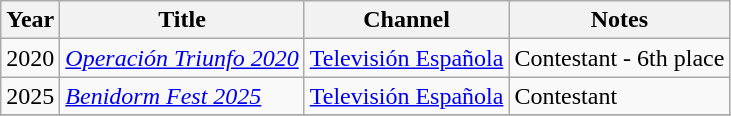<table class="wikitable plainrowheaders" style="text-align:left;">
<tr>
<th>Year</th>
<th>Title</th>
<th>Channel</th>
<th>Notes</th>
</tr>
<tr>
<td>2020</td>
<td><em><a href='#'>Operación Triunfo 2020</a></em></td>
<td><a href='#'>Televisión Española</a></td>
<td>Contestant - 6th place</td>
</tr>
<tr>
<td>2025</td>
<td><em><a href='#'>Benidorm Fest 2025</a></em></td>
<td><a href='#'>Televisión Española</a></td>
<td>Contestant</td>
</tr>
<tr>
</tr>
</table>
